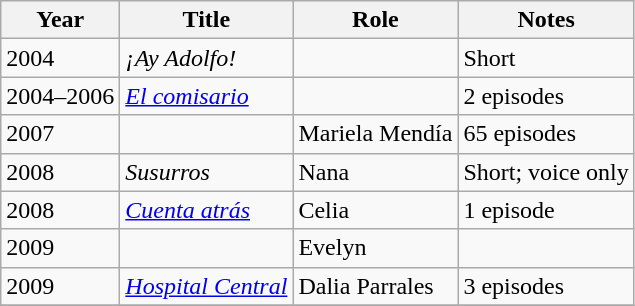<table class="wikitable">
<tr>
<th>Year</th>
<th>Title</th>
<th>Role</th>
<th class="unsortable">Notes</th>
</tr>
<tr>
<td>2004</td>
<td><em>¡Ay Adolfo!</em></td>
<td></td>
<td>Short</td>
</tr>
<tr>
<td>2004–2006</td>
<td><em><a href='#'>El comisario</a></em></td>
<td></td>
<td>2 episodes</td>
</tr>
<tr>
<td>2007</td>
<td><em></em></td>
<td>Mariela Mendía</td>
<td>65 episodes</td>
</tr>
<tr>
<td>2008</td>
<td><em>Susurros</em></td>
<td>Nana</td>
<td>Short; voice only</td>
</tr>
<tr>
<td>2008</td>
<td><em><a href='#'>Cuenta atrás</a></em></td>
<td>Celia</td>
<td>1 episode</td>
</tr>
<tr>
<td>2009</td>
<td><em></em></td>
<td>Evelyn</td>
<td></td>
</tr>
<tr>
<td>2009</td>
<td><em><a href='#'>Hospital Central</a></em></td>
<td>Dalia Parrales</td>
<td>3 episodes</td>
</tr>
<tr>
</tr>
</table>
